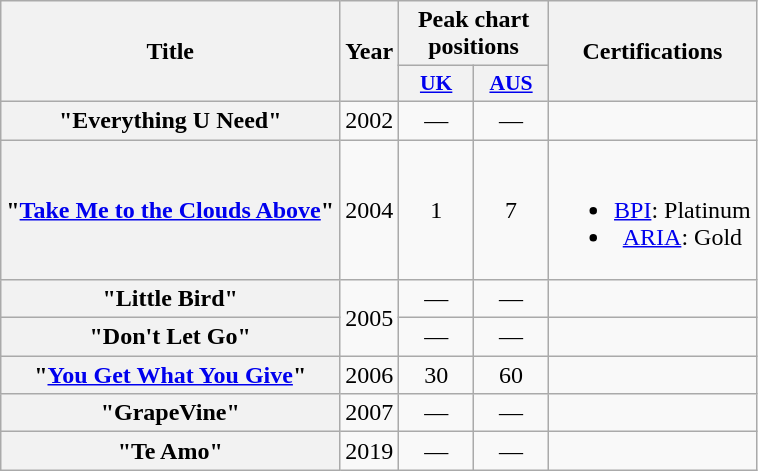<table class="wikitable plainrowheaders" style="text-align:center;">
<tr>
<th scope="col" rowspan="2">Title</th>
<th scope="col" rowspan="2">Year</th>
<th scope="col" colspan="2">Peak chart positions</th>
<th scope="col" rowspan="2">Certifications</th>
</tr>
<tr>
<th scope="col" style="width:3em;font-size:90%;"><a href='#'>UK</a><br></th>
<th scope="col" style="width:3em;font-size:90%;"><a href='#'>AUS</a><br></th>
</tr>
<tr>
<th scope="row">"Everything U Need" </th>
<td>2002</td>
<td>—</td>
<td>—</td>
<td></td>
</tr>
<tr>
<th scope="row">"<a href='#'>Take Me to the Clouds Above</a>"<br></th>
<td>2004</td>
<td>1</td>
<td>7</td>
<td><br><ul><li><a href='#'>BPI</a>: Platinum</li><li><a href='#'>ARIA</a>: Gold</li></ul></td>
</tr>
<tr>
<th scope="row">"Little Bird" <br></th>
<td rowspan="2">2005</td>
<td>—</td>
<td>—</td>
<td></td>
</tr>
<tr>
<th scope="row">"Don't Let Go"<br></th>
<td>—</td>
<td>—</td>
<td></td>
</tr>
<tr>
<th scope="row">"<a href='#'>You Get What You Give</a>"<br></th>
<td>2006</td>
<td>30</td>
<td>60</td>
<td></td>
</tr>
<tr>
<th scope="row">"GrapeVine" <br></th>
<td>2007</td>
<td>—</td>
<td>—</td>
<td></td>
</tr>
<tr>
<th scope="row">"Te Amo"</th>
<td>2019</td>
<td>—</td>
<td>—</td>
<td></td>
</tr>
</table>
